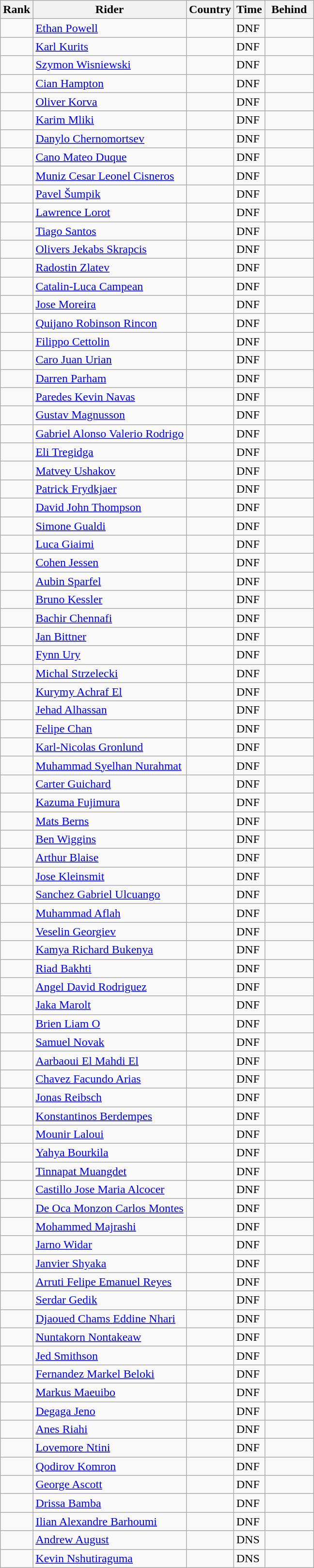<table class="wikitable sortable" style="text-align: left"">
<tr>
<th>Rank</th>
<th>Rider</th>
<th>Country</th>
<th>Time</th>
<th>Behind</th>
</tr>
<tr>
<td> </td>
<td><a href='#'>Ethan Powell</a></td>
<td></td>
<td>DNF</td>
<td>         </td>
</tr>
<tr>
<td> </td>
<td><a href='#'>Karl Kurits</a></td>
<td></td>
<td>DNF</td>
<td> </td>
</tr>
<tr>
<td> </td>
<td><a href='#'>Szymon Wisniewski</a></td>
<td></td>
<td>DNF</td>
<td>             </td>
</tr>
<tr>
<td> </td>
<td><a href='#'>Cian Hampton</a></td>
<td></td>
<td>DNF</td>
<td>       </td>
</tr>
<tr>
<td> </td>
<td><a href='#'>Oliver Korva</a></td>
<td></td>
<td>DNF</td>
<td>             </td>
</tr>
<tr>
<td> </td>
<td><a href='#'>Karim Mliki</a></td>
<td></td>
<td>DNF</td>
<td>             </td>
</tr>
<tr>
<td> </td>
<td><a href='#'>Danylo Chernomortsev</a></td>
<td></td>
<td>DNF</td>
<td>     </td>
</tr>
<tr>
<td> </td>
<td><a href='#'>Cano Mateo Duque</a></td>
<td></td>
<td>DNF</td>
<td>             </td>
</tr>
<tr>
<td> </td>
<td><a href='#'>Muniz Cesar Leonel Cisneros</a></td>
<td></td>
<td>DNF</td>
<td>           </td>
</tr>
<tr>
<td> </td>
<td><a href='#'>Pavel Šumpik</a></td>
<td></td>
<td>DNF</td>
<td>           </td>
</tr>
<tr>
<td> </td>
<td><a href='#'>Lawrence Lorot</a></td>
<td></td>
<td>DNF</td>
<td>     </td>
</tr>
<tr>
<td> </td>
<td><a href='#'>Tiago Santos</a></td>
<td></td>
<td>DNF</td>
<td>           </td>
</tr>
<tr>
<td> </td>
<td><a href='#'>Olivers Jekabs Skrapcis</a></td>
<td></td>
<td>DNF</td>
<td>         </td>
</tr>
<tr>
<td> </td>
<td><a href='#'>Radostin Zlatev</a></td>
<td></td>
<td>DNF</td>
<td>     </td>
</tr>
<tr>
<td> </td>
<td><a href='#'>Catalin-Luca Campean</a></td>
<td></td>
<td>DNF</td>
<td>       </td>
</tr>
<tr>
<td> </td>
<td><a href='#'>Jose Moreira</a></td>
<td></td>
<td>DNF</td>
<td>         </td>
</tr>
<tr>
<td> </td>
<td><a href='#'>Quijano Robinson Rincon</a></td>
<td></td>
<td>DNF</td>
<td>   </td>
</tr>
<tr>
<td> </td>
<td><a href='#'>Filippo Cettolin</a></td>
<td></td>
<td>DNF</td>
<td>       </td>
</tr>
<tr>
<td> </td>
<td><a href='#'>Caro Juan Urian</a></td>
<td></td>
<td>DNF</td>
<td>     </td>
</tr>
<tr>
<td> </td>
<td><a href='#'>Darren Parham</a></td>
<td></td>
<td>DNF</td>
<td>     </td>
</tr>
<tr>
<td> </td>
<td><a href='#'>Paredes Kevin Navas</a></td>
<td></td>
<td>DNF</td>
<td>           </td>
</tr>
<tr>
<td> </td>
<td><a href='#'>Gustav Magnusson</a></td>
<td></td>
<td>DNF</td>
<td>             </td>
</tr>
<tr>
<td> </td>
<td><a href='#'>Gabriel Alonso Valerio Rodrigo</a></td>
<td></td>
<td>DNF</td>
<td>     </td>
</tr>
<tr>
<td> </td>
<td><a href='#'>Eli Tregidga</a></td>
<td></td>
<td>DNF</td>
<td>             </td>
</tr>
<tr>
<td> </td>
<td><a href='#'>Matvey Ushakov</a></td>
<td></td>
<td>DNF</td>
<td>   </td>
</tr>
<tr>
<td> </td>
<td><a href='#'>Patrick Frydkjaer</a></td>
<td></td>
<td>DNF</td>
<td>   </td>
</tr>
<tr>
<td> </td>
<td><a href='#'>David John Thompson</a></td>
<td></td>
<td>DNF</td>
<td>       </td>
</tr>
<tr>
<td> </td>
<td><a href='#'>Simone Gualdi</a></td>
<td></td>
<td>DNF</td>
<td>         </td>
</tr>
<tr>
<td> </td>
<td><a href='#'>Luca Giaimi</a></td>
<td></td>
<td>DNF</td>
<td></td>
</tr>
<tr>
<td> </td>
<td><a href='#'>Cohen Jessen</a></td>
<td></td>
<td>DNF</td>
<td>         </td>
</tr>
<tr>
<td> </td>
<td><a href='#'>Aubin Sparfel</a></td>
<td></td>
<td>DNF</td>
<td>         </td>
</tr>
<tr>
<td> </td>
<td><a href='#'>Bruno Kessler</a></td>
<td></td>
<td>DNF</td>
<td>         </td>
</tr>
<tr>
<td> </td>
<td><a href='#'>Bachir Chennafi</a></td>
<td></td>
<td>DNF</td>
<td>     </td>
</tr>
<tr>
<td> </td>
<td><a href='#'>Jan Bittner</a></td>
<td></td>
<td>DNF</td>
<td></td>
</tr>
<tr>
<td> </td>
<td><a href='#'>Fynn Ury</a></td>
<td></td>
<td>DNF</td>
<td>   </td>
</tr>
<tr>
<td> </td>
<td><a href='#'>Michal Strzelecki</a></td>
<td></td>
<td>DNF</td>
<td>   </td>
</tr>
<tr>
<td> </td>
<td><a href='#'>Kurymy Achraf El</a></td>
<td></td>
<td>DNF</td>
<td> </td>
</tr>
<tr>
<td> </td>
<td><a href='#'>Jehad Alhassan</a></td>
<td></td>
<td>DNF</td>
<td>       </td>
</tr>
<tr>
<td> </td>
<td><a href='#'>Felipe Chan</a></td>
<td></td>
<td>DNF</td>
<td>             </td>
</tr>
<tr>
<td> </td>
<td><a href='#'>Karl-Nicolas Gronlund</a></td>
<td></td>
<td>DNF</td>
<td>           </td>
</tr>
<tr>
<td> </td>
<td><a href='#'>Muhammad Syelhan Nurahmat</a></td>
<td></td>
<td>DNF</td>
<td>       </td>
</tr>
<tr>
<td> </td>
<td><a href='#'>Carter Guichard</a></td>
<td></td>
<td>DNF</td>
<td>     </td>
</tr>
<tr>
<td> </td>
<td><a href='#'>Kazuma Fujimura</a></td>
<td></td>
<td>DNF</td>
<td>   </td>
</tr>
<tr>
<td> </td>
<td><a href='#'>Mats Berns</a></td>
<td></td>
<td>DNF</td>
<td>             </td>
</tr>
<tr>
<td> </td>
<td><a href='#'>Ben Wiggins</a></td>
<td></td>
<td>DNF</td>
<td>           </td>
</tr>
<tr>
<td> </td>
<td><a href='#'>Arthur Blaise</a></td>
<td></td>
<td>DNF</td>
<td>           </td>
</tr>
<tr>
<td> </td>
<td><a href='#'>Jose Kleinsmit</a></td>
<td></td>
<td>DNF</td>
<td>         </td>
</tr>
<tr>
<td> </td>
<td><a href='#'>Sanchez Gabriel Ulcuango</a></td>
<td></td>
<td>DNF</td>
<td> </td>
</tr>
<tr>
<td> </td>
<td><a href='#'>Muhammad Aflah</a></td>
<td></td>
<td>DNF</td>
<td> </td>
</tr>
<tr>
<td> </td>
<td><a href='#'>Veselin Georgiev</a></td>
<td></td>
<td>DNF</td>
<td>   </td>
</tr>
<tr>
<td> </td>
<td><a href='#'>Kamya Richard Bukenya</a></td>
<td></td>
<td>DNF</td>
<td>   </td>
</tr>
<tr>
<td> </td>
<td><a href='#'>Riad Bakhti</a></td>
<td></td>
<td>DNF</td>
<td>             </td>
</tr>
<tr>
<td> </td>
<td><a href='#'>Angel David Rodriguez</a></td>
<td></td>
<td>DNF</td>
<td>     </td>
</tr>
<tr>
<td> </td>
<td><a href='#'>Jaka Marolt</a></td>
<td></td>
<td>DNF</td>
<td>             </td>
</tr>
<tr>
<td> </td>
<td><a href='#'>Brien Liam O</a></td>
<td></td>
<td>DNF</td>
<td>             </td>
</tr>
<tr>
<td> </td>
<td><a href='#'>Samuel Novak</a></td>
<td></td>
<td>DNF</td>
<td>         </td>
</tr>
<tr>
<td> </td>
<td><a href='#'>Aarbaoui El Mahdi El</a></td>
<td></td>
<td>DNF</td>
<td>         </td>
</tr>
<tr>
<td> </td>
<td><a href='#'>Chavez Facundo Arias</a></td>
<td></td>
<td>DNF</td>
<td>           </td>
</tr>
<tr>
<td> </td>
<td><a href='#'>Jonas Reibsch</a></td>
<td></td>
<td>DNF</td>
<td>         </td>
</tr>
<tr>
<td> </td>
<td><a href='#'>Konstantinos Berdempes</a></td>
<td></td>
<td>DNF</td>
<td>   </td>
</tr>
<tr>
<td> </td>
<td><a href='#'>Mounir Laloui</a></td>
<td></td>
<td>DNF</td>
<td>         </td>
</tr>
<tr>
<td> </td>
<td><a href='#'>Yahya Bourkila</a></td>
<td></td>
<td>DNF</td>
<td>     </td>
</tr>
<tr>
<td> </td>
<td><a href='#'>Tinnapat Muangdet</a></td>
<td></td>
<td>DNF</td>
<td>             </td>
</tr>
<tr>
<td> </td>
<td><a href='#'>Castillo Jose Maria Alcocer</a></td>
<td></td>
<td>DNF</td>
<td>               </td>
</tr>
<tr>
<td> </td>
<td><a href='#'>De Oca Monzon Carlos Montes</a></td>
<td></td>
<td>DNF</td>
<td>       </td>
</tr>
<tr>
<td> </td>
<td><a href='#'>Mohammed Majrashi</a></td>
<td></td>
<td>DNF</td>
<td>         </td>
</tr>
<tr>
<td> </td>
<td><a href='#'>Jarno Widar</a></td>
<td></td>
<td>DNF</td>
<td>             </td>
</tr>
<tr>
<td> </td>
<td><a href='#'>Janvier Shyaka</a></td>
<td></td>
<td>DNF</td>
<td>     </td>
</tr>
<tr>
<td> </td>
<td><a href='#'>Arruti Felipe Emanuel Reyes</a></td>
<td></td>
<td>DNF</td>
<td>           </td>
</tr>
<tr>
<td> </td>
<td><a href='#'>Serdar Gedik</a></td>
<td></td>
<td>DNF</td>
<td>           </td>
</tr>
<tr>
<td> </td>
<td><a href='#'>Djaoued Chams Eddine Nhari</a></td>
<td></td>
<td>DNF</td>
<td>           </td>
</tr>
<tr>
<td> </td>
<td><a href='#'>Nuntakorn Nontakeaw</a></td>
<td></td>
<td>DNF</td>
<td>       </td>
</tr>
<tr>
<td> </td>
<td><a href='#'>Jed Smithson</a></td>
<td></td>
<td>DNF</td>
<td>         </td>
</tr>
<tr>
<td> </td>
<td><a href='#'>Fernandez Markel Beloki</a></td>
<td></td>
<td>DNF</td>
<td>   </td>
</tr>
<tr>
<td> </td>
<td><a href='#'>Markus Maeuibo</a></td>
<td></td>
<td>DNF</td>
<td>   </td>
</tr>
<tr>
<td> </td>
<td><a href='#'>Degaga Jeno</a></td>
<td></td>
<td>DNF</td>
<td>           </td>
</tr>
<tr>
<td> </td>
<td><a href='#'>Anes Riahi</a></td>
<td></td>
<td>DNF</td>
<td></td>
</tr>
<tr>
<td> </td>
<td><a href='#'>Lovemore Ntini</a></td>
<td></td>
<td>DNF</td>
<td>     </td>
</tr>
<tr>
<td> </td>
<td><a href='#'>Qodirov Komron</a></td>
<td></td>
<td>DNF</td>
<td>     </td>
</tr>
<tr>
<td> </td>
<td><a href='#'>George Ascott</a></td>
<td></td>
<td>DNF</td>
<td>         </td>
</tr>
<tr>
<td> </td>
<td><a href='#'>Drissa Bamba</a></td>
<td></td>
<td>DNF</td>
<td>         </td>
</tr>
<tr>
<td> </td>
<td><a href='#'>Ilian Alexandre Barhoumi</a></td>
<td></td>
<td>DNF</td>
<td>   </td>
</tr>
<tr>
<td> </td>
<td><a href='#'>Andrew August</a></td>
<td></td>
<td>DNS</td>
<td>     </td>
</tr>
<tr>
<td> </td>
<td><a href='#'>Kevin Nshutiraguma</a></td>
<td></td>
<td>DNS</td>
<td>           </td>
</tr>
</table>
